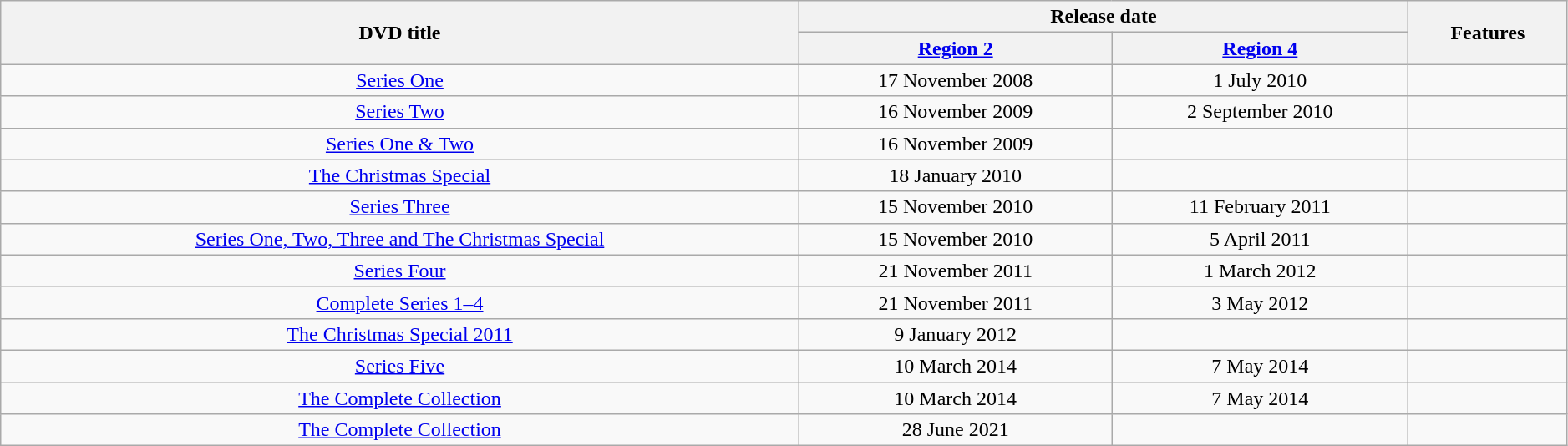<table class="wikitable" style="width:99%; text-align:center;">
<tr>
<th rowspan="2">DVD title</th>
<th colspan="2">Release date</th>
<th rowspan="2">Features</th>
</tr>
<tr>
<th><a href='#'>Region 2</a></th>
<th><a href='#'>Region 4</a></th>
</tr>
<tr>
<td><a href='#'>Series One</a></td>
<td>17 November 2008</td>
<td>1 July 2010</td>
<td><br></td>
</tr>
<tr>
<td><a href='#'>Series Two</a></td>
<td>16 November 2009</td>
<td>2 September 2010</td>
<td><br></td>
</tr>
<tr>
<td><a href='#'>Series One & Two</a></td>
<td>16 November 2009</td>
<td></td>
<td><br></td>
</tr>
<tr>
<td><a href='#'>The Christmas Special</a></td>
<td>18 January 2010</td>
<td></td>
<td><br></td>
</tr>
<tr>
<td><a href='#'>Series Three</a></td>
<td>15 November 2010</td>
<td>11 February 2011</td>
<td><br></td>
</tr>
<tr>
<td><a href='#'>Series One, Two, Three and The Christmas Special</a></td>
<td>15 November 2010</td>
<td>5 April 2011</td>
<td><br></td>
</tr>
<tr>
<td><a href='#'>Series Four</a></td>
<td>21 November 2011</td>
<td>1 March 2012</td>
<td><br></td>
</tr>
<tr>
<td><a href='#'>Complete Series 1–4</a></td>
<td>21 November 2011</td>
<td>3 May 2012</td>
<td><br></td>
</tr>
<tr>
<td><a href='#'>The Christmas Special 2011</a></td>
<td>9 January 2012</td>
<td></td>
<td><br></td>
</tr>
<tr>
<td><a href='#'>Series Five</a></td>
<td>10 March 2014</td>
<td>7 May 2014</td>
<td><br></td>
</tr>
<tr>
<td><a href='#'>The Complete Collection</a> </td>
<td>10 March 2014</td>
<td>7 May 2014</td>
<td><br></td>
</tr>
<tr>
<td><a href='#'>The Complete Collection</a></td>
<td>28 June 2021</td>
<td></td>
<td><br></td>
</tr>
</table>
